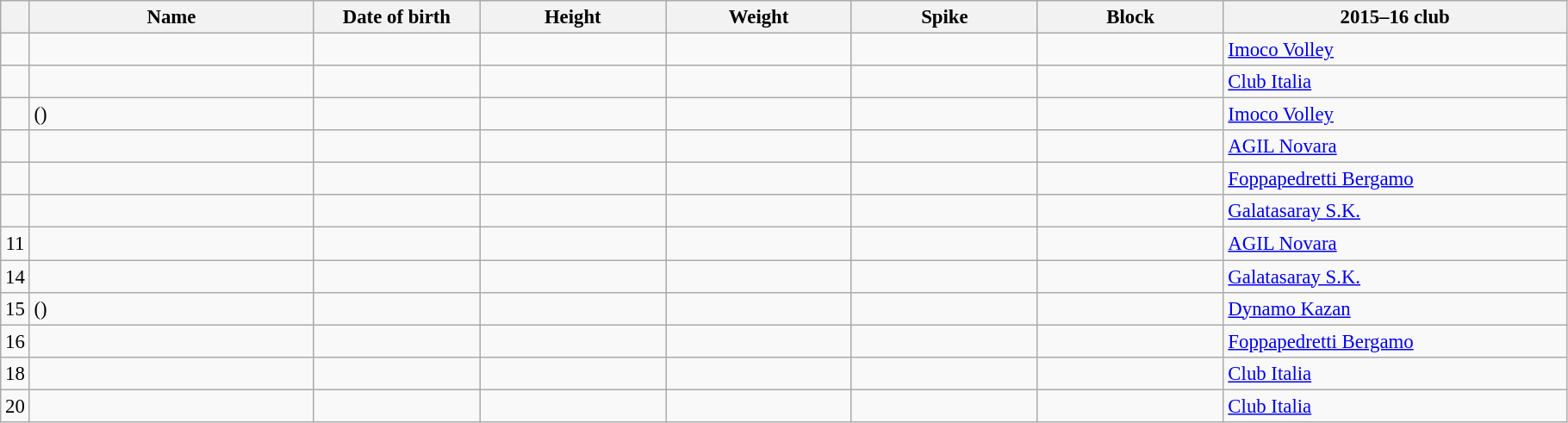<table class="wikitable sortable" style="font-size:95%; text-align:center;">
<tr>
<th></th>
<th style="width:14em">Name</th>
<th style="width:8em">Date of birth</th>
<th style="width:9em">Height</th>
<th style="width:9em">Weight</th>
<th style="width:9em">Spike</th>
<th style="width:9em">Block</th>
<th style="width:17em">2015–16 club</th>
</tr>
<tr>
<td></td>
<td align=left></td>
<td align=right></td>
<td></td>
<td></td>
<td></td>
<td></td>
<td align=left> <a href='#'>Imoco Volley</a></td>
</tr>
<tr>
<td></td>
<td align=left></td>
<td align=right></td>
<td></td>
<td></td>
<td></td>
<td></td>
<td align=left> <a href='#'>Club Italia</a></td>
</tr>
<tr>
<td></td>
<td align=left> ()</td>
<td align=right></td>
<td></td>
<td></td>
<td></td>
<td></td>
<td align=left> <a href='#'>Imoco Volley</a></td>
</tr>
<tr>
<td></td>
<td align=left></td>
<td align=right></td>
<td></td>
<td></td>
<td></td>
<td></td>
<td align=left> <a href='#'>AGIL Novara</a></td>
</tr>
<tr>
<td></td>
<td align=left></td>
<td align=right></td>
<td></td>
<td></td>
<td></td>
<td></td>
<td align=left> <a href='#'>Foppapedretti Bergamo</a></td>
</tr>
<tr>
<td></td>
<td align=left></td>
<td align=right></td>
<td></td>
<td></td>
<td></td>
<td></td>
<td align=left> <a href='#'>Galatasaray S.K.</a></td>
</tr>
<tr>
<td>11</td>
<td align=left></td>
<td align=right></td>
<td></td>
<td></td>
<td></td>
<td></td>
<td align=left> <a href='#'>AGIL Novara</a></td>
</tr>
<tr>
<td>14</td>
<td align=left></td>
<td align=right></td>
<td></td>
<td></td>
<td></td>
<td></td>
<td align=left> <a href='#'>Galatasaray S.K.</a></td>
</tr>
<tr>
<td>15</td>
<td align=left> ()</td>
<td align=right></td>
<td></td>
<td></td>
<td></td>
<td></td>
<td align=left> <a href='#'>Dynamo Kazan</a></td>
</tr>
<tr>
<td>16</td>
<td align=left></td>
<td align=right></td>
<td></td>
<td></td>
<td></td>
<td></td>
<td align=left> <a href='#'>Foppapedretti Bergamo</a></td>
</tr>
<tr>
<td>18</td>
<td align=left></td>
<td align=right></td>
<td></td>
<td></td>
<td></td>
<td></td>
<td align=left> <a href='#'>Club Italia</a></td>
</tr>
<tr>
<td>20</td>
<td align=left></td>
<td align=right></td>
<td></td>
<td></td>
<td></td>
<td></td>
<td align=left> <a href='#'>Club Italia</a></td>
</tr>
</table>
